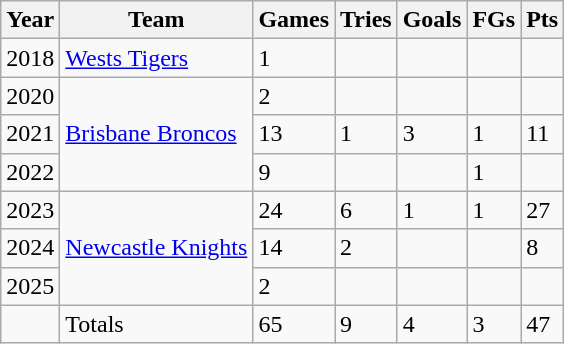<table class="wikitable">
<tr>
<th>Year</th>
<th>Team</th>
<th>Games</th>
<th>Tries</th>
<th>Goals</th>
<th>FGs</th>
<th>Pts</th>
</tr>
<tr>
<td>2018</td>
<td> <a href='#'>Wests Tigers</a></td>
<td>1</td>
<td></td>
<td></td>
<td></td>
<td></td>
</tr>
<tr>
<td>2020</td>
<td rowspan="3"> <a href='#'>Brisbane Broncos</a></td>
<td>2</td>
<td></td>
<td></td>
<td></td>
<td></td>
</tr>
<tr>
<td>2021</td>
<td>13</td>
<td>1</td>
<td>3</td>
<td>1</td>
<td>11</td>
</tr>
<tr>
<td>2022</td>
<td>9</td>
<td></td>
<td></td>
<td>1</td>
<td></td>
</tr>
<tr>
<td>2023</td>
<td rowspan="3"> <a href='#'>Newcastle Knights</a></td>
<td>24</td>
<td>6</td>
<td>1</td>
<td>1</td>
<td>27</td>
</tr>
<tr>
<td>2024</td>
<td>14</td>
<td>2</td>
<td></td>
<td></td>
<td>8</td>
</tr>
<tr>
<td>2025</td>
<td>2</td>
<td></td>
<td></td>
<td></td>
<td></td>
</tr>
<tr>
<td></td>
<td>Totals</td>
<td>65</td>
<td>9</td>
<td>4</td>
<td>3</td>
<td>47</td>
</tr>
</table>
